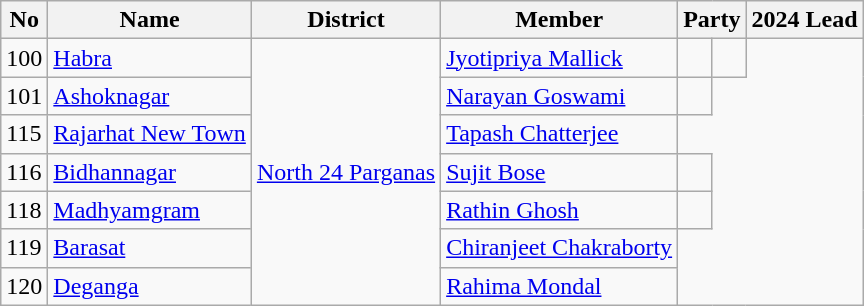<table class="wikitable sortable">
<tr>
<th>No</th>
<th>Name</th>
<th>District</th>
<th>Member</th>
<th colspan="2">Party</th>
<th colspan="2">2024 Lead</th>
</tr>
<tr>
<td>100</td>
<td><a href='#'>Habra</a></td>
<td rowspan="7"><a href='#'>North 24 Parganas</a></td>
<td><a href='#'>Jyotipriya Mallick</a></td>
<td></td>
<td></td>
</tr>
<tr>
<td>101</td>
<td><a href='#'>Ashoknagar</a></td>
<td><a href='#'>Narayan Goswami</a></td>
<td></td>
</tr>
<tr>
<td>115</td>
<td><a href='#'>Rajarhat New Town</a></td>
<td><a href='#'>Tapash Chatterjee</a></td>
</tr>
<tr>
<td>116</td>
<td><a href='#'>Bidhannagar</a></td>
<td><a href='#'>Sujit Bose</a></td>
<td></td>
</tr>
<tr>
<td>118</td>
<td><a href='#'>Madhyamgram</a></td>
<td><a href='#'>Rathin Ghosh</a></td>
<td></td>
</tr>
<tr>
<td>119</td>
<td><a href='#'>Barasat</a></td>
<td><a href='#'>Chiranjeet Chakraborty</a></td>
</tr>
<tr>
<td>120</td>
<td><a href='#'>Deganga</a></td>
<td><a href='#'>Rahima Mondal</a></td>
</tr>
</table>
